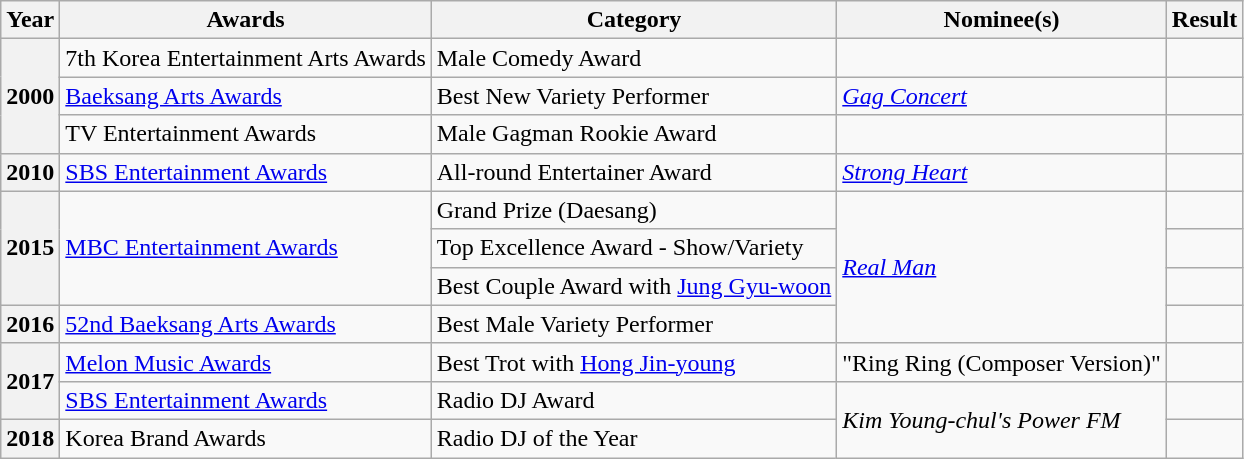<table class="wikitable">
<tr>
<th>Year</th>
<th>Awards</th>
<th>Category</th>
<th>Nominee(s)</th>
<th>Result</th>
</tr>
<tr>
<th rowspan="3">2000</th>
<td>7th Korea Entertainment Arts Awards</td>
<td>Male Comedy Award</td>
<td></td>
<td></td>
</tr>
<tr>
<td><a href='#'>Baeksang Arts Awards</a></td>
<td>Best New Variety Performer</td>
<td><em><a href='#'>Gag Concert</a></em></td>
<td></td>
</tr>
<tr>
<td>TV Entertainment Awards</td>
<td>Male Gagman Rookie Award</td>
<td></td>
<td></td>
</tr>
<tr>
<th>2010</th>
<td><a href='#'>SBS Entertainment Awards</a></td>
<td>All-round Entertainer Award</td>
<td><em><a href='#'>Strong Heart</a></em></td>
<td></td>
</tr>
<tr>
<th rowspan="3">2015</th>
<td rowspan="3"><a href='#'>MBC Entertainment Awards</a></td>
<td>Grand Prize (Daesang)</td>
<td rowspan="4"><em><a href='#'>Real Man</a></em></td>
<td></td>
</tr>
<tr>
<td>Top Excellence Award - Show/Variety</td>
<td></td>
</tr>
<tr>
<td>Best Couple Award with <a href='#'>Jung Gyu-woon</a></td>
<td></td>
</tr>
<tr>
<th>2016</th>
<td><a href='#'>52nd Baeksang Arts Awards</a></td>
<td>Best Male Variety Performer</td>
<td></td>
</tr>
<tr>
<th rowspan="2">2017</th>
<td><a href='#'>Melon Music Awards</a></td>
<td>Best Trot with <a href='#'>Hong Jin-young</a></td>
<td>"Ring Ring (Composer Version)"</td>
<td></td>
</tr>
<tr>
<td><a href='#'>SBS Entertainment Awards</a></td>
<td>Radio DJ Award</td>
<td rowspan="2"><em>Kim Young-chul's Power FM</em></td>
<td></td>
</tr>
<tr>
<th>2018</th>
<td>Korea Brand Awards</td>
<td>Radio DJ of the Year</td>
<td></td>
</tr>
</table>
